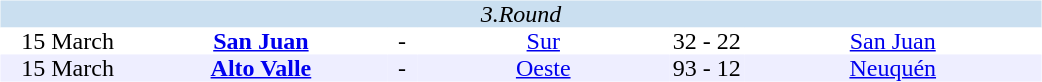<table width=700>
<tr>
<td width=700 valign="top"><br><table border=0 cellspacing=0 cellpadding=0 style="font-size: 100%; border-collapse: collapse;" width=100%>
<tr bgcolor="#CADFF0">
<td style="font-size:100%"; align="center" colspan="6"><em>3.Round</em></td>
</tr>
<tr align=center bgcolor=#FFFFFF>
<td width=90>15 March</td>
<td width=170><strong><a href='#'>San Juan</a></strong></td>
<td width=20>-</td>
<td width=170><a href='#'>Sur</a></td>
<td width=50>32 - 22</td>
<td width=200><a href='#'>San Juan</a></td>
</tr>
<tr align=center bgcolor=#EEEEFF>
<td width=90>15 March</td>
<td width=170><strong><a href='#'>Alto Valle</a> </strong></td>
<td width=20>-</td>
<td width=170><a href='#'>Oeste</a></td>
<td width=50>93 - 12</td>
<td width=200><a href='#'>Neuquén</a></td>
</tr>
</table>
</td>
</tr>
</table>
